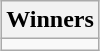<table class=wikitable style="text-align:center; margin:auto">
<tr>
<th>Winners</th>
</tr>
<tr>
<td></td>
</tr>
</table>
